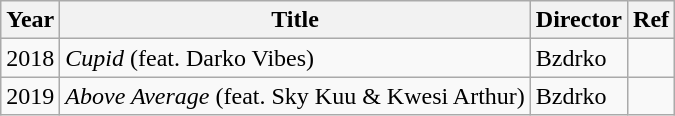<table class="wikitable">
<tr>
<th>Year</th>
<th>Title</th>
<th>Director</th>
<th>Ref</th>
</tr>
<tr>
<td>2018</td>
<td><em>Cupid</em> (feat. Darko Vibes)</td>
<td>Bzdrko</td>
<td></td>
</tr>
<tr>
<td>2019</td>
<td><em>Above Average</em> (feat. Sky Kuu & Kwesi Arthur)</td>
<td>Bzdrko</td>
<td></td>
</tr>
</table>
